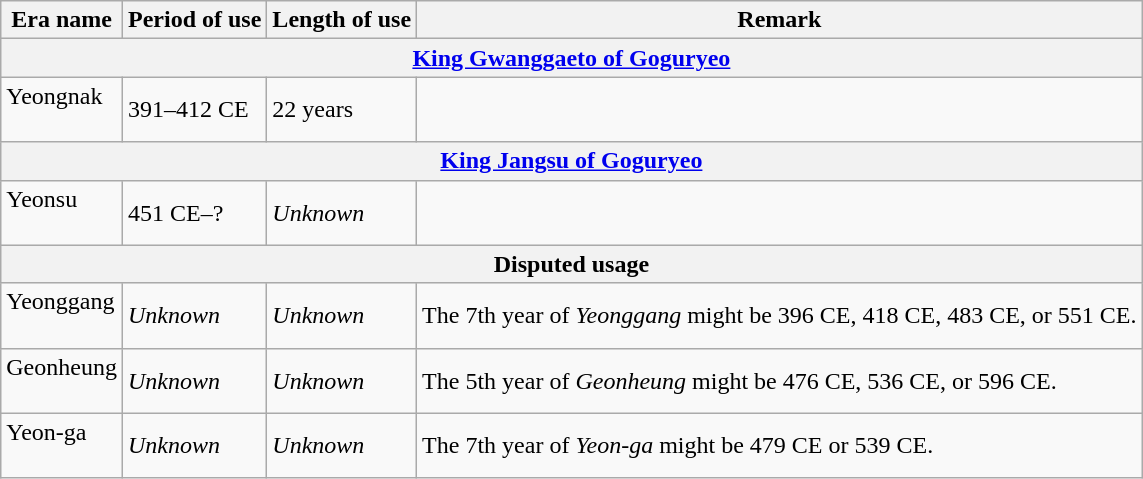<table class="wikitable">
<tr>
<th>Era name</th>
<th>Period of use</th>
<th>Length of use</th>
<th>Remark</th>
</tr>
<tr>
<th colspan="4"><a href='#'>King Gwanggaeto of Goguryeo</a><br></th>
</tr>
<tr>
<td>Yeongnak<br><br></td>
<td>391–412 CE</td>
<td>22 years</td>
<td></td>
</tr>
<tr>
<th colspan="4"><a href='#'>King Jangsu of Goguryeo</a><br></th>
</tr>
<tr>
<td>Yeonsu<br><br></td>
<td>451 CE–?</td>
<td><em>Unknown</em></td>
<td></td>
</tr>
<tr>
<th colspan="4">Disputed usage</th>
</tr>
<tr>
<td>Yeonggang<br><br></td>
<td><em>Unknown</em></td>
<td><em>Unknown</em></td>
<td>The 7th year of <em>Yeonggang</em> might be 396 CE, 418 CE, 483 CE, or 551 CE.</td>
</tr>
<tr>
<td>Geonheung<br><br></td>
<td><em>Unknown</em></td>
<td><em>Unknown</em></td>
<td>The 5th year of <em>Geonheung</em> might be 476 CE, 536 CE, or 596 CE.</td>
</tr>
<tr>
<td>Yeon-ga<br><br></td>
<td><em>Unknown</em></td>
<td><em>Unknown</em></td>
<td>The 7th year of <em>Yeon-ga</em> might be 479 CE or 539 CE.</td>
</tr>
</table>
